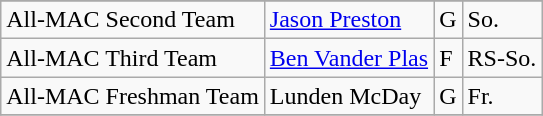<table class="wikitable" border="1">
<tr align=center>
</tr>
<tr>
<td>All-MAC Second Team</td>
<td><a href='#'>Jason Preston</a></td>
<td>G</td>
<td>So.</td>
</tr>
<tr>
<td>All-MAC Third Team</td>
<td><a href='#'>Ben Vander Plas</a></td>
<td>F</td>
<td>RS-So.</td>
</tr>
<tr>
<td>All-MAC Freshman Team</td>
<td>Lunden McDay</td>
<td>G</td>
<td>Fr.</td>
</tr>
<tr>
</tr>
</table>
